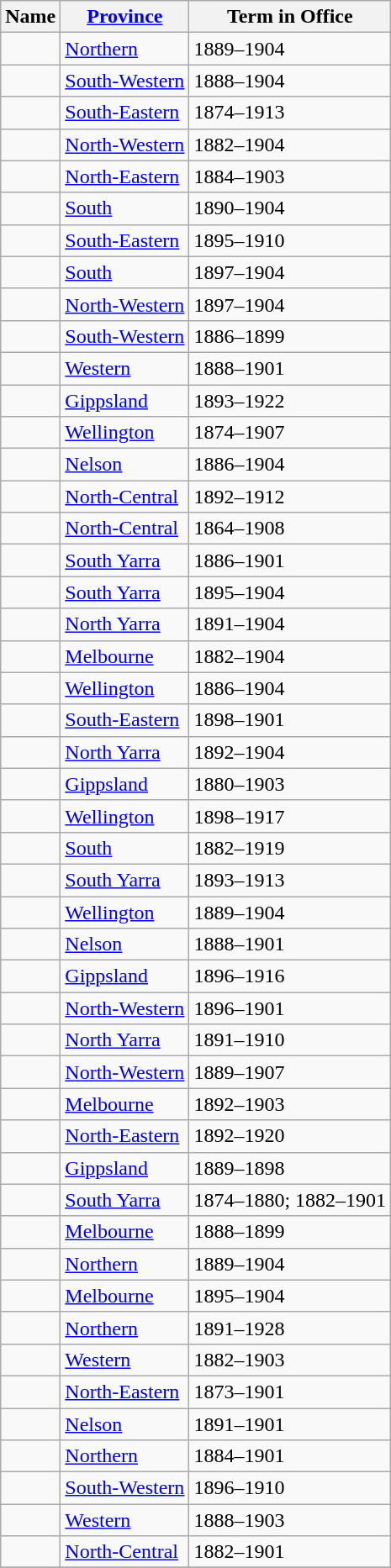<table class="wikitable sortable">
<tr>
<th>Name</th>
<th><a href='#'>Province</a></th>
<th>Term in Office</th>
</tr>
<tr>
<td></td>
<td><a href='#'>Northern</a></td>
<td>1889–1904</td>
</tr>
<tr>
<td></td>
<td><a href='#'>South-Western</a></td>
<td>1888–1904</td>
</tr>
<tr>
<td></td>
<td><a href='#'>South-Eastern</a></td>
<td>1874–1913</td>
</tr>
<tr>
<td></td>
<td><a href='#'>North-Western</a></td>
<td>1882–1904</td>
</tr>
<tr>
<td></td>
<td><a href='#'>North-Eastern</a></td>
<td>1884–1903</td>
</tr>
<tr>
<td></td>
<td><a href='#'>South</a></td>
<td>1890–1904</td>
</tr>
<tr>
<td></td>
<td><a href='#'>South-Eastern</a></td>
<td>1895–1910</td>
</tr>
<tr>
<td></td>
<td><a href='#'>South</a></td>
<td>1897–1904</td>
</tr>
<tr>
<td></td>
<td><a href='#'>North-Western</a></td>
<td>1897–1904</td>
</tr>
<tr>
<td> </td>
<td><a href='#'>South-Western</a></td>
<td>1886–1899</td>
</tr>
<tr>
<td></td>
<td><a href='#'>Western</a></td>
<td>1888–1901</td>
</tr>
<tr>
<td></td>
<td><a href='#'>Gippsland</a></td>
<td>1893–1922</td>
</tr>
<tr>
<td></td>
<td><a href='#'>Wellington</a></td>
<td>1874–1907</td>
</tr>
<tr>
<td></td>
<td><a href='#'>Nelson</a></td>
<td>1886–1904</td>
</tr>
<tr>
<td></td>
<td><a href='#'>North-Central</a></td>
<td>1892–1912</td>
</tr>
<tr>
<td></td>
<td><a href='#'>North-Central</a></td>
<td>1864–1908</td>
</tr>
<tr>
<td></td>
<td><a href='#'>South Yarra</a></td>
<td>1886–1901</td>
</tr>
<tr>
<td></td>
<td><a href='#'>South Yarra</a></td>
<td>1895–1904</td>
</tr>
<tr>
<td></td>
<td><a href='#'>North Yarra</a></td>
<td>1891–1904</td>
</tr>
<tr>
<td></td>
<td><a href='#'>Melbourne</a></td>
<td>1882–1904</td>
</tr>
<tr>
<td></td>
<td><a href='#'>Wellington</a></td>
<td>1886–1904</td>
</tr>
<tr>
<td></td>
<td><a href='#'>South-Eastern</a></td>
<td>1898–1901</td>
</tr>
<tr>
<td></td>
<td><a href='#'>North Yarra</a></td>
<td>1892–1904</td>
</tr>
<tr>
<td></td>
<td><a href='#'>Gippsland</a></td>
<td>1880–1903</td>
</tr>
<tr>
<td></td>
<td><a href='#'>Wellington</a></td>
<td>1898–1917</td>
</tr>
<tr>
<td></td>
<td><a href='#'>South</a></td>
<td>1882–1919</td>
</tr>
<tr>
<td></td>
<td><a href='#'>South Yarra</a></td>
<td>1893–1913</td>
</tr>
<tr>
<td></td>
<td><a href='#'>Wellington</a></td>
<td>1889–1904</td>
</tr>
<tr>
<td></td>
<td><a href='#'>Nelson</a></td>
<td>1888–1901</td>
</tr>
<tr>
<td></td>
<td><a href='#'>Gippsland</a></td>
<td>1896–1916</td>
</tr>
<tr>
<td></td>
<td><a href='#'>North-Western</a></td>
<td>1896–1901</td>
</tr>
<tr>
<td></td>
<td><a href='#'>North Yarra</a></td>
<td>1891–1910</td>
</tr>
<tr>
<td></td>
<td><a href='#'>North-Western</a></td>
<td>1889–1907</td>
</tr>
<tr>
<td></td>
<td><a href='#'>Melbourne</a></td>
<td>1892–1903</td>
</tr>
<tr>
<td></td>
<td><a href='#'>North-Eastern</a></td>
<td>1892–1920</td>
</tr>
<tr>
<td>  </td>
<td><a href='#'>Gippsland</a></td>
<td>1889–1898</td>
</tr>
<tr>
<td></td>
<td><a href='#'>South Yarra</a></td>
<td>1874–1880; 1882–1901</td>
</tr>
<tr>
<td> </td>
<td><a href='#'>Melbourne</a></td>
<td>1888–1899</td>
</tr>
<tr>
<td></td>
<td><a href='#'>Northern</a></td>
<td>1889–1904</td>
</tr>
<tr>
<td></td>
<td><a href='#'>Melbourne</a></td>
<td>1895–1904</td>
</tr>
<tr>
<td></td>
<td><a href='#'>Northern</a></td>
<td>1891–1928</td>
</tr>
<tr>
<td></td>
<td><a href='#'>Western</a></td>
<td>1882–1903</td>
</tr>
<tr>
<td></td>
<td><a href='#'>North-Eastern</a></td>
<td>1873–1901</td>
</tr>
<tr>
<td></td>
<td><a href='#'>Nelson</a></td>
<td>1891–1901</td>
</tr>
<tr>
<td></td>
<td><a href='#'>Northern</a></td>
<td>1884–1901</td>
</tr>
<tr>
<td></td>
<td><a href='#'>South-Western</a></td>
<td>1896–1910</td>
</tr>
<tr>
<td></td>
<td><a href='#'>Western</a></td>
<td>1888–1903</td>
</tr>
<tr>
<td></td>
<td><a href='#'>North-Central</a></td>
<td>1882–1901</td>
</tr>
<tr>
</tr>
</table>
